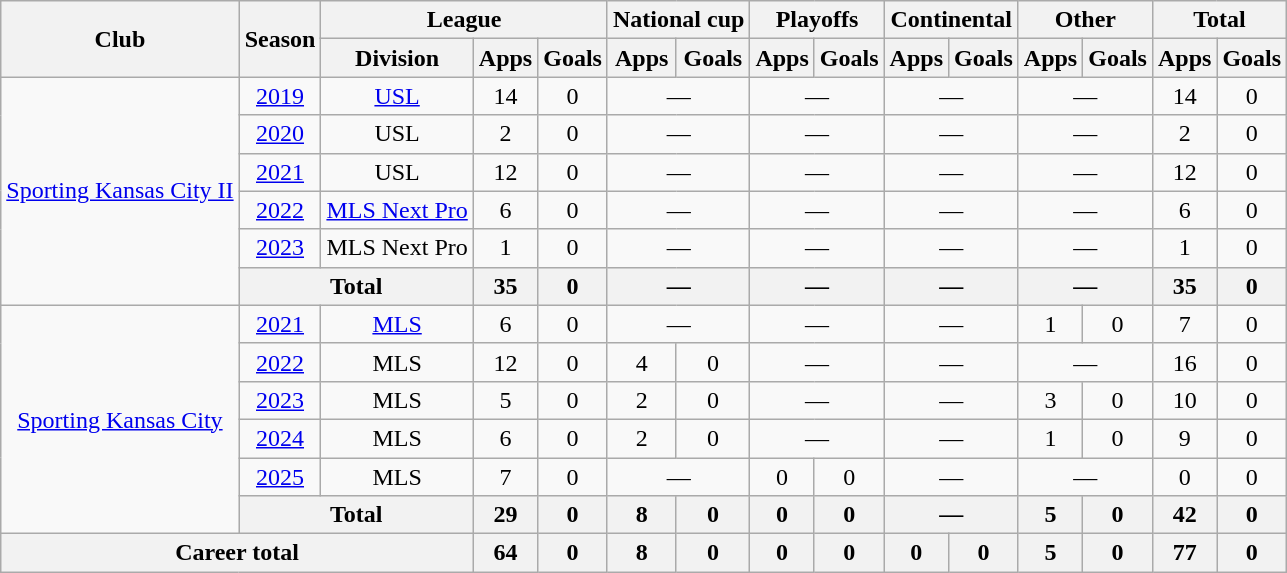<table class="wikitable" style="text-align:center">
<tr>
<th rowspan="2">Club</th>
<th rowspan="2">Season</th>
<th colspan="3">League</th>
<th colspan="2">National cup</th>
<th colspan="2">Playoffs</th>
<th colspan="2">Continental</th>
<th colspan="2">Other</th>
<th colspan="2">Total</th>
</tr>
<tr>
<th>Division</th>
<th>Apps</th>
<th>Goals</th>
<th>Apps</th>
<th>Goals</th>
<th>Apps</th>
<th>Goals</th>
<th>Apps</th>
<th>Goals</th>
<th>Apps</th>
<th>Goals</th>
<th>Apps</th>
<th>Goals</th>
</tr>
<tr>
<td rowspan=6><a href='#'>Sporting Kansas City II</a></td>
<td><a href='#'>2019</a></td>
<td><a href='#'>USL</a></td>
<td>14</td>
<td>0</td>
<td colspan=2>—</td>
<td colspan=2>—</td>
<td colspan=2>—</td>
<td colspan=2>—</td>
<td>14</td>
<td>0</td>
</tr>
<tr>
<td><a href='#'>2020</a></td>
<td>USL</td>
<td>2</td>
<td>0</td>
<td colspan=2>—</td>
<td colspan=2>—</td>
<td colspan=2>—</td>
<td colspan=2>—</td>
<td>2</td>
<td>0</td>
</tr>
<tr>
<td><a href='#'>2021</a></td>
<td>USL</td>
<td>12</td>
<td>0</td>
<td colspan=2>—</td>
<td colspan=2>—</td>
<td colspan=2>—</td>
<td colspan=2>—</td>
<td>12</td>
<td>0</td>
</tr>
<tr>
<td><a href='#'>2022</a></td>
<td><a href='#'>MLS Next Pro</a></td>
<td>6</td>
<td>0</td>
<td colspan=2>—</td>
<td colspan=2>—</td>
<td colspan=2>—</td>
<td colspan=2>—</td>
<td>6</td>
<td>0</td>
</tr>
<tr>
<td><a href='#'>2023</a></td>
<td>MLS Next Pro</td>
<td>1</td>
<td>0</td>
<td colspan=2>—</td>
<td colspan=2>—</td>
<td colspan=2>—</td>
<td colspan=2>—</td>
<td>1</td>
<td>0</td>
</tr>
<tr>
<th colspan=2>Total</th>
<th>35</th>
<th>0</th>
<th colspan=2>—</th>
<th colspan=2>—</th>
<th colspan=2>—</th>
<th colspan=2>—</th>
<th>35</th>
<th>0</th>
</tr>
<tr>
<td rowspan=6><a href='#'>Sporting Kansas City</a></td>
<td><a href='#'>2021</a></td>
<td><a href='#'>MLS</a></td>
<td>6</td>
<td>0</td>
<td colspan=2>—</td>
<td colspan=2>—</td>
<td colspan=2>—</td>
<td>1</td>
<td>0</td>
<td>7</td>
<td>0</td>
</tr>
<tr>
<td><a href='#'>2022</a></td>
<td>MLS</td>
<td>12</td>
<td>0</td>
<td>4</td>
<td>0</td>
<td colspan=2>—</td>
<td colspan=2>—</td>
<td colspan=2>—</td>
<td>16</td>
<td>0</td>
</tr>
<tr>
<td><a href='#'>2023</a></td>
<td>MLS</td>
<td>5</td>
<td>0</td>
<td>2</td>
<td>0</td>
<td colspan=2>—</td>
<td colspan=2>—</td>
<td>3</td>
<td>0</td>
<td>10</td>
<td>0</td>
</tr>
<tr>
<td><a href='#'>2024</a></td>
<td>MLS</td>
<td>6</td>
<td>0</td>
<td>2</td>
<td>0</td>
<td colspan=2>—</td>
<td colspan=2>—</td>
<td>1</td>
<td>0</td>
<td>9</td>
<td>0</td>
</tr>
<tr>
<td><a href='#'>2025</a></td>
<td>MLS</td>
<td>7</td>
<td>0</td>
<td colspan=2>—</td>
<td>0</td>
<td>0</td>
<td colspan=2>—</td>
<td colspan=2>—</td>
<td>0</td>
<td>0</td>
</tr>
<tr>
<th colspan=2>Total</th>
<th>29</th>
<th>0</th>
<th>8</th>
<th>0</th>
<th>0</th>
<th>0</th>
<th colspan=2>—</th>
<th>5</th>
<th>0</th>
<th>42</th>
<th>0</th>
</tr>
<tr>
<th colspan=3>Career total</th>
<th>64</th>
<th>0</th>
<th>8</th>
<th>0</th>
<th>0</th>
<th>0</th>
<th>0</th>
<th>0</th>
<th>5</th>
<th>0</th>
<th>77</th>
<th>0</th>
</tr>
</table>
